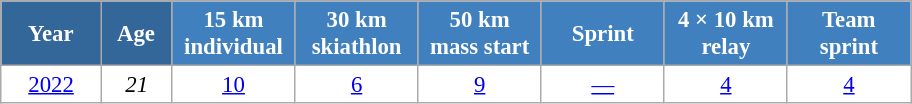<table class="wikitable" style="font-size:95%; text-align:center; border:grey solid 1px; border-collapse:collapse; background:#ffffff;">
<tr>
<th style="background-color:#369; color:white; width:60px;"> Year </th>
<th style="background-color:#369; color:white; width:40px;"> Age </th>
<th style="background-color:#4180be; color:white; width:75px;"> 15 km <br> individual </th>
<th style="background-color:#4180be; color:white; width:75px;"> 30 km <br> skiathlon </th>
<th style="background-color:#4180be; color:white; width:75px;"> 50 km <br> mass start </th>
<th style="background-color:#4180be; color:white; width:75px;"> Sprint </th>
<th style="background-color:#4180be; color:white; width:75px;"> 4 × 10 km <br> relay </th>
<th style="background-color:#4180be; color:white; width:75px;"> Team <br> sprint </th>
</tr>
<tr>
<td><a href='#'>2022</a></td>
<td><em>21</em></td>
<td><a href='#'>10</a></td>
<td><a href='#'>6</a></td>
<td><a href='#'>9</a></td>
<td><a href='#'>—</a></td>
<td><a href='#'>4</a></td>
<td><a href='#'>4</a></td>
</tr>
</table>
